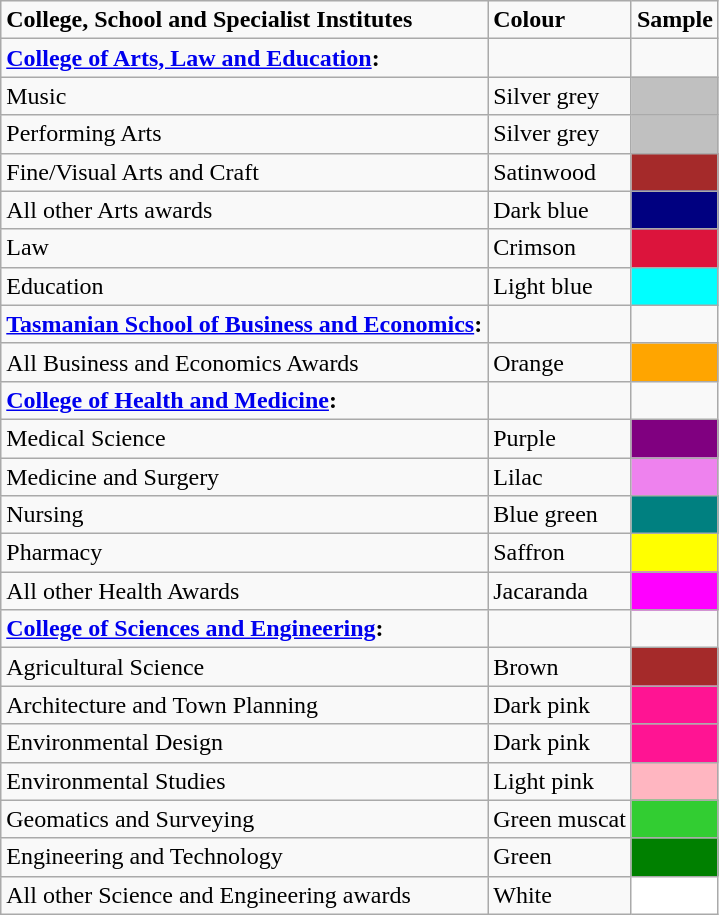<table class="wikitable">
<tr valign="top">
<td><strong>College, School and Specialist Institutes</strong></td>
<td><strong>Colour</strong></td>
<td><strong>Sample</strong></td>
</tr>
<tr valign="top">
<td><strong><a href='#'>College of Arts, Law and Education</a>:</strong></td>
<td></td>
</tr>
<tr valign="top">
<td>Music</td>
<td>Silver grey</td>
<td style="background:silver;"></td>
</tr>
<tr valign="top">
<td>Performing Arts</td>
<td>Silver grey</td>
<td style="background:silver;"></td>
</tr>
<tr valign="top">
<td>Fine/Visual Arts and Craft</td>
<td>Satinwood</td>
<td style="background:brown;"></td>
</tr>
<tr valign="top">
<td>All other Arts awards</td>
<td>Dark blue</td>
<td style="background:navy;"></td>
</tr>
<tr valign="top">
<td>Law</td>
<td>Crimson</td>
<td style="background:#DC143C;"></td>
</tr>
<tr valign="top">
<td>Education</td>
<td>Light blue</td>
<td style="background:Aqua;"></td>
</tr>
<tr valign="top">
<td><strong><a href='#'>Tasmanian School of Business and Economics</a>:</strong></td>
<td></td>
</tr>
<tr valign="top">
<td>All Business and Economics Awards</td>
<td>Orange</td>
<td style="background:#FFA500;"></td>
</tr>
<tr valign="top">
<td><strong><a href='#'>College of Health and Medicine</a>:</strong></td>
<td></td>
</tr>
<tr valign="top">
<td>Medical Science</td>
<td>Purple</td>
<td style="background:Purple;"></td>
</tr>
<tr valign="top">
<td>Medicine and Surgery</td>
<td>Lilac</td>
<td style="background:#EE82EE;"></td>
</tr>
<tr valign="top">
<td>Nursing</td>
<td>Blue green</td>
<td style="background:teal;"></td>
</tr>
<tr valign="top">
<td>Pharmacy</td>
<td>Saffron</td>
<td style="background:yellow;"></td>
</tr>
<tr valign="top">
<td>All other Health Awards</td>
<td>Jacaranda</td>
<td style="background:Fuchsia;"></td>
</tr>
<tr valign="top">
<td><strong><a href='#'>College of Sciences and Engineering</a>:</strong></td>
<td></td>
</tr>
<tr valign="top">
<td>Agricultural Science</td>
<td>Brown</td>
<td style="background:brown;"></td>
</tr>
<tr valign="top">
<td>Architecture and Town Planning</td>
<td>Dark pink</td>
<td style="background:#FF1493;"></td>
</tr>
<tr valign="top">
<td>Environmental Design</td>
<td>Dark pink</td>
<td style="background:#FF1493;"></td>
</tr>
<tr valign="top">
<td>Environmental Studies</td>
<td>Light pink</td>
<td style="background:#FFB6C1;"></td>
</tr>
<tr valign="top">
<td>Geomatics and Surveying</td>
<td>Green muscat</td>
<td style="background:#32CD32;"></td>
</tr>
<tr valign="top">
<td>Engineering and Technology</td>
<td>Green</td>
<td style="background:#008000;"></td>
</tr>
<tr valign="top">
<td>All other Science and Engineering awards</td>
<td>White</td>
<td style="background:#FFFFFF;"></td>
</tr>
</table>
